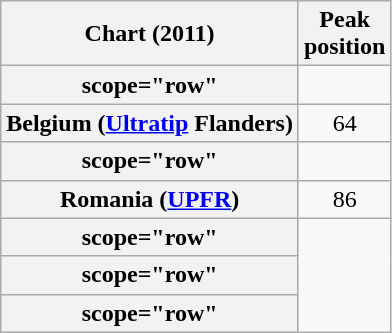<table class="wikitable sortable plainrowheaders">
<tr>
<th scope="col">Chart (2011)</th>
<th scope="col">Peak<br>position</th>
</tr>
<tr>
<th>scope="row"</th>
</tr>
<tr>
<th scope="row">Belgium (<a href='#'>Ultratip</a> Flanders)</th>
<td style="text-align:center;">64</td>
</tr>
<tr>
<th>scope="row"</th>
</tr>
<tr>
<th scope="row">Romania (<a href='#'>UPFR</a>)</th>
<td align="center">86</td>
</tr>
<tr>
<th>scope="row"</th>
</tr>
<tr>
<th>scope="row"</th>
</tr>
<tr>
<th>scope="row"</th>
</tr>
</table>
